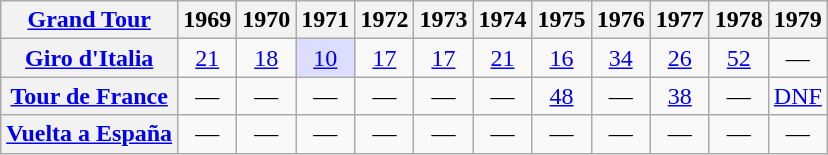<table class="wikitable plainrowheaders">
<tr>
<th scope="col"><a href='#'>Grand Tour</a></th>
<th scope="col">1969</th>
<th scope="col">1970</th>
<th scope="col">1971</th>
<th scope="col">1972</th>
<th scope="col">1973</th>
<th scope="col">1974</th>
<th scope="col">1975</th>
<th scope="col">1976</th>
<th scope="col">1977</th>
<th scope="col">1978</th>
<th scope="col">1979</th>
</tr>
<tr style="text-align:center;">
<th scope="row"> <a href='#'>Giro d'Italia</a></th>
<td><a href='#'>21</a></td>
<td><a href='#'>18</a></td>
<td style="background:#ddf;"><a href='#'>10</a></td>
<td><a href='#'>17</a></td>
<td><a href='#'>17</a></td>
<td><a href='#'>21</a></td>
<td><a href='#'>16</a></td>
<td><a href='#'>34</a></td>
<td><a href='#'>26</a></td>
<td><a href='#'>52</a></td>
<td>—</td>
</tr>
<tr style="text-align:center;">
<th scope="row"> <a href='#'>Tour de France</a></th>
<td>—</td>
<td>—</td>
<td>—</td>
<td>—</td>
<td>—</td>
<td>—</td>
<td><a href='#'>48</a></td>
<td>—</td>
<td><a href='#'>38</a></td>
<td>—</td>
<td><a href='#'>DNF</a></td>
</tr>
<tr style="text-align:center;">
<th scope="row"> <a href='#'>Vuelta a España</a></th>
<td>—</td>
<td>—</td>
<td>—</td>
<td>—</td>
<td>—</td>
<td>—</td>
<td>—</td>
<td>—</td>
<td>—</td>
<td>—</td>
<td>—</td>
</tr>
</table>
